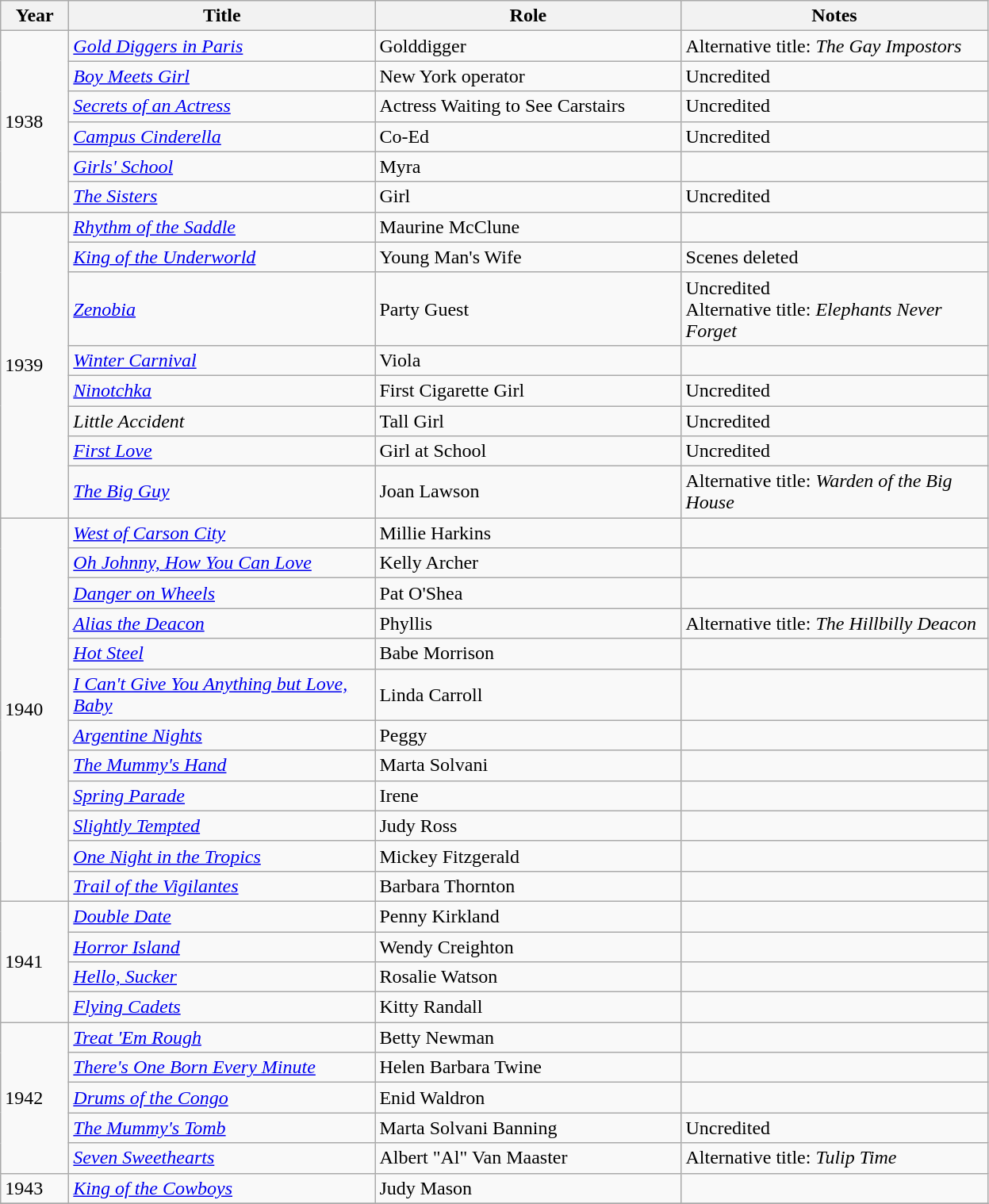<table class="wikitable sortable">
<tr>
<th style="width:50px;">Year</th>
<th style="width:250px;">Title</th>
<th style="width:250px;">Role</th>
<th style="width:250px;" class="unsortable">Notes</th>
</tr>
<tr>
<td rowspan=6>1938</td>
<td><em><a href='#'>Gold Diggers in Paris</a></em></td>
<td>Golddigger</td>
<td>Alternative title: <em>The Gay Impostors</em></td>
</tr>
<tr>
<td><em><a href='#'>Boy Meets Girl</a></em></td>
<td>New York operator</td>
<td>Uncredited</td>
</tr>
<tr>
<td><em><a href='#'>Secrets of an Actress</a></em></td>
<td>Actress Waiting to See Carstairs</td>
<td>Uncredited</td>
</tr>
<tr>
<td><em><a href='#'>Campus Cinderella</a></em></td>
<td>Co-Ed</td>
<td>Uncredited</td>
</tr>
<tr>
<td><em><a href='#'>Girls' School</a></em></td>
<td>Myra</td>
<td></td>
</tr>
<tr>
<td><em><a href='#'>The Sisters</a></em></td>
<td>Girl</td>
<td>Uncredited</td>
</tr>
<tr>
<td rowspan=8>1939</td>
<td><em><a href='#'>Rhythm of the Saddle</a></em></td>
<td>Maurine McClune</td>
<td></td>
</tr>
<tr>
<td><em><a href='#'>King of the Underworld</a></em></td>
<td>Young Man's Wife</td>
<td>Scenes deleted</td>
</tr>
<tr>
<td><em><a href='#'>Zenobia</a></em></td>
<td>Party Guest</td>
<td>Uncredited<br>Alternative title: <em>Elephants Never Forget</em></td>
</tr>
<tr>
<td><em><a href='#'>Winter Carnival</a></em></td>
<td>Viola</td>
<td></td>
</tr>
<tr>
<td><em><a href='#'>Ninotchka</a></em></td>
<td>First Cigarette Girl</td>
<td>Uncredited</td>
</tr>
<tr>
<td><em>Little Accident</em></td>
<td>Tall Girl</td>
<td>Uncredited</td>
</tr>
<tr>
<td><em><a href='#'>First Love</a></em></td>
<td>Girl at School</td>
<td>Uncredited</td>
</tr>
<tr>
<td><em><a href='#'>The Big Guy</a></em></td>
<td>Joan Lawson</td>
<td>Alternative title: <em>Warden of the Big House</em></td>
</tr>
<tr>
<td rowspan=12>1940</td>
<td><em><a href='#'>West of Carson City</a></em></td>
<td>Millie Harkins</td>
<td></td>
</tr>
<tr>
<td><em><a href='#'>Oh Johnny, How You Can Love</a></em></td>
<td>Kelly Archer</td>
<td></td>
</tr>
<tr>
<td><em><a href='#'>Danger on Wheels</a></em></td>
<td>Pat O'Shea</td>
<td></td>
</tr>
<tr>
<td><em><a href='#'>Alias the Deacon</a></em></td>
<td>Phyllis</td>
<td>Alternative title: <em>The Hillbilly Deacon</em></td>
</tr>
<tr>
<td><em><a href='#'>Hot Steel</a></em></td>
<td>Babe Morrison</td>
<td></td>
</tr>
<tr>
<td><em><a href='#'>I Can't Give You Anything but Love, Baby</a></em></td>
<td>Linda Carroll</td>
<td></td>
</tr>
<tr>
<td><em><a href='#'>Argentine Nights</a></em></td>
<td>Peggy</td>
<td></td>
</tr>
<tr>
<td><em><a href='#'>The Mummy's Hand</a></em></td>
<td>Marta Solvani</td>
<td></td>
</tr>
<tr>
<td><em><a href='#'>Spring Parade</a></em></td>
<td>Irene</td>
<td></td>
</tr>
<tr>
<td><em><a href='#'>Slightly Tempted</a></em></td>
<td>Judy Ross</td>
<td></td>
</tr>
<tr>
<td><em><a href='#'>One Night in the Tropics</a></em></td>
<td>Mickey Fitzgerald</td>
<td></td>
</tr>
<tr>
<td><em><a href='#'>Trail of the Vigilantes</a></em></td>
<td>Barbara Thornton</td>
<td></td>
</tr>
<tr>
<td rowspan=4>1941</td>
<td><em><a href='#'>Double Date</a></em></td>
<td>Penny Kirkland</td>
<td></td>
</tr>
<tr>
<td><em><a href='#'>Horror Island</a></em></td>
<td>Wendy Creighton</td>
<td></td>
</tr>
<tr>
<td><em><a href='#'>Hello, Sucker</a></em></td>
<td>Rosalie Watson</td>
<td></td>
</tr>
<tr>
<td><em><a href='#'>Flying Cadets</a></em></td>
<td>Kitty Randall</td>
<td></td>
</tr>
<tr>
<td rowspan=5>1942</td>
<td><em><a href='#'>Treat 'Em Rough</a></em></td>
<td>Betty Newman</td>
<td></td>
</tr>
<tr>
<td><em><a href='#'>There's One Born Every Minute</a></em></td>
<td>Helen Barbara Twine</td>
<td></td>
</tr>
<tr>
<td><em><a href='#'>Drums of the Congo</a></em></td>
<td>Enid Waldron</td>
<td></td>
</tr>
<tr>
<td><em><a href='#'>The Mummy's Tomb</a></em></td>
<td>Marta Solvani Banning</td>
<td>Uncredited</td>
</tr>
<tr>
<td><em><a href='#'>Seven Sweethearts</a></em></td>
<td>Albert "Al" Van Maaster</td>
<td>Alternative title: <em>Tulip Time</em></td>
</tr>
<tr>
<td>1943</td>
<td><em><a href='#'>King of the Cowboys</a></em></td>
<td>Judy Mason</td>
<td></td>
</tr>
<tr>
</tr>
</table>
